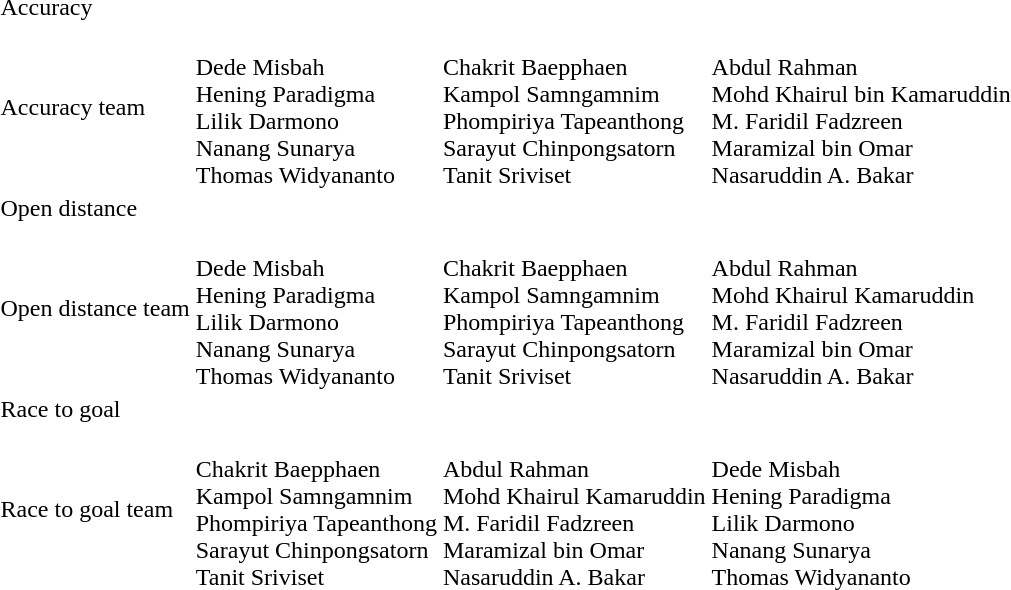<table>
<tr>
<td>Accuracy</td>
<td></td>
<td></td>
<td></td>
</tr>
<tr>
<td>Accuracy team</td>
<td><br>Dede Misbah<br>Hening Paradigma<br>Lilik Darmono<br>Nanang Sunarya<br>Thomas Widyananto</td>
<td><br>Chakrit Baepphaen<br>Kampol Samngamnim<br>Phompiriya Tapeanthong<br>Sarayut Chinpongsatorn<br>Tanit Sriviset</td>
<td><br>Abdul Rahman<br>Mohd Khairul bin Kamaruddin<br>M. Faridil Fadzreen<br>Maramizal bin Omar<br>Nasaruddin A. Bakar</td>
</tr>
<tr>
<td>Open distance</td>
<td></td>
<td></td>
<td></td>
</tr>
<tr>
<td>Open distance team</td>
<td><br>Dede Misbah<br>Hening Paradigma<br>Lilik Darmono<br>Nanang Sunarya<br>Thomas Widyananto</td>
<td><br>Chakrit Baepphaen<br>Kampol Samngamnim<br>Phompiriya Tapeanthong<br>Sarayut Chinpongsatorn<br>Tanit Sriviset</td>
<td nowrap><br>Abdul Rahman<br>Mohd Khairul Kamaruddin<br>M. Faridil Fadzreen<br>Maramizal bin Omar<br>Nasaruddin A. Bakar</td>
</tr>
<tr>
<td>Race to goal</td>
<td></td>
<td></td>
<td></td>
</tr>
<tr>
<td>Race to goal team</td>
<td nowrap><br>Chakrit Baepphaen<br>Kampol Samngamnim<br>Phompiriya Tapeanthong<br>Sarayut Chinpongsatorn<br>Tanit Sriviset</td>
<td nowrap><br>Abdul Rahman<br>Mohd Khairul Kamaruddin<br>M. Faridil Fadzreen<br>Maramizal bin Omar<br>Nasaruddin A. Bakar</td>
<td><br>Dede Misbah<br>Hening Paradigma<br>Lilik Darmono<br>Nanang Sunarya<br>Thomas Widyananto</td>
</tr>
</table>
